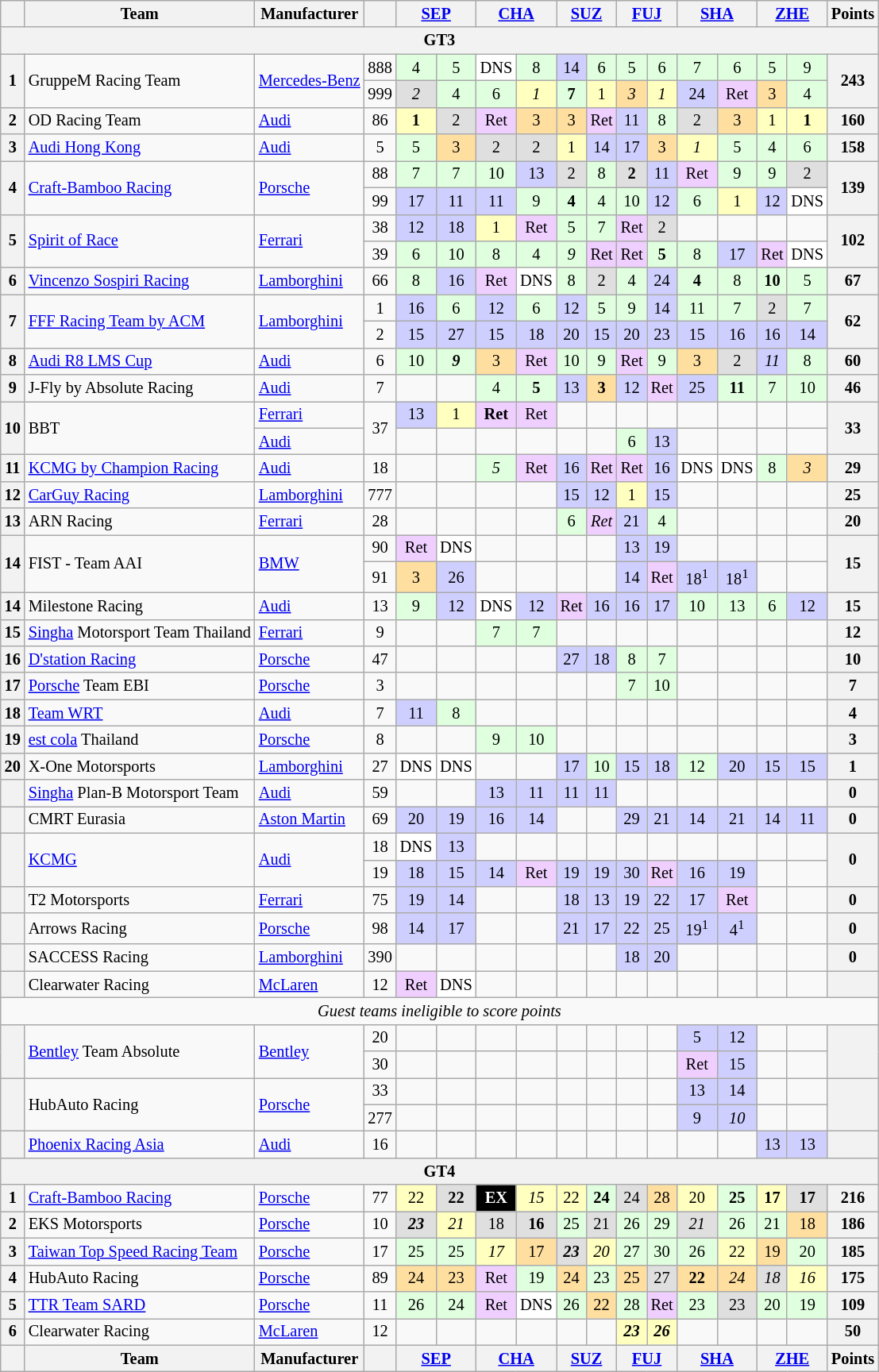<table class="wikitable" style="font-size: 85%; text-align:center;">
<tr>
<th></th>
<th>Team</th>
<th>Manufacturer</th>
<th></th>
<th colspan=2><a href='#'>SEP</a><br></th>
<th colspan=2><a href='#'>CHA</a><br></th>
<th colspan=2><a href='#'>SUZ</a><br></th>
<th colspan=2><a href='#'>FUJ</a><br></th>
<th colspan=2><a href='#'>SHA</a><br></th>
<th colspan=2><a href='#'>ZHE</a><br></th>
<th>Points</th>
</tr>
<tr>
<th colspan=17>GT3</th>
</tr>
<tr>
<th rowspan=2>1</th>
<td rowspan=2 align=left> GruppeM Racing Team</td>
<td rowspan=2 align=left><a href='#'>Mercedes-Benz</a></td>
<td>888</td>
<td style="background:#DFFFDF;">4</td>
<td style="background:#DFFFDF;">5</td>
<td style="background:#FFFFFF;">DNS</td>
<td style="background:#DFFFDF;">8</td>
<td style="background:#CFCFFF;">14</td>
<td style="background:#DFFFDF;">6</td>
<td style="background:#DFFFDF;">5</td>
<td style="background:#DFFFDF;">6</td>
<td style="background:#DFFFDF;">7</td>
<td style="background:#DFFFDF;">6</td>
<td style="background:#DFFFDF;">5</td>
<td style="background:#DFFFDF;">9</td>
<th rowspan=2>243</th>
</tr>
<tr>
<td>999</td>
<td style="background:#DFDFDF;"><em>2</em></td>
<td style="background:#DFFFDF;">4</td>
<td style="background:#DFFFDF;">6</td>
<td style="background:#FFFFBF;"><em>1</em></td>
<td style="background:#DFFFDF;"><strong>7</strong></td>
<td style="background:#FFFFBF;">1</td>
<td style="background:#FFDF9F;"><em>3</em></td>
<td style="background:#FFFFBF;"><em>1</em></td>
<td style="background:#CFCFFF;">24</td>
<td style="background:#EFCFFF;">Ret</td>
<td style="background:#FFDF9F;">3</td>
<td style="background:#DFFFDF;">4</td>
</tr>
<tr>
<th>2</th>
<td align=left> OD Racing Team</td>
<td align=left><a href='#'>Audi</a></td>
<td>86</td>
<td style="background:#FFFFBF;"><strong>1</strong></td>
<td style="background:#DFDFDF;">2</td>
<td style="background:#EFCFFF;">Ret</td>
<td style="background:#FFDF9F;">3</td>
<td style="background:#FFDF9F;">3</td>
<td style="background:#EFCFFF;">Ret</td>
<td style="background:#CFCFFF;">11</td>
<td style="background:#DFFFDF;">8</td>
<td style="background:#DFDFDF;">2</td>
<td style="background:#FFDF9F;">3</td>
<td style="background:#FFFFBF;">1</td>
<td style="background:#FFFFBF;"><strong>1</strong></td>
<th>160</th>
</tr>
<tr>
<th>3</th>
<td align=left> <a href='#'>Audi Hong Kong</a></td>
<td align=left><a href='#'>Audi</a></td>
<td>5</td>
<td style="background:#DFFFDF;">5</td>
<td style="background:#FFDF9F;">3</td>
<td style="background:#DFDFDF;">2</td>
<td style="background:#DFDFDF;">2</td>
<td style="background:#FFFFBF;">1</td>
<td style="background:#CFCFFF;">14</td>
<td style="background:#CFCFFF;">17</td>
<td style="background:#FFDF9F;">3</td>
<td style="background:#FFFFBF;"><em>1</em></td>
<td style="background:#DFFFDF;">5</td>
<td style="background:#DFFFDF;">4</td>
<td style="background:#DFFFDF;">6</td>
<th>158</th>
</tr>
<tr>
<th rowspan=2>4</th>
<td rowspan=2 align=left> <a href='#'>Craft-Bamboo Racing</a></td>
<td rowspan=2 align=left><a href='#'>Porsche</a></td>
<td>88</td>
<td style="background:#DFFFDF;">7</td>
<td style="background:#DFFFDF;">7</td>
<td style="background:#DFFFDF;">10</td>
<td style="background:#CFCFFF;">13</td>
<td style="background:#DFDFDF;">2</td>
<td style="background:#DFFFDF;">8</td>
<td style="background:#DFDFDF;"><strong>2</strong></td>
<td style="background:#CFCFFF;">11</td>
<td style="background:#EFCFFF;">Ret</td>
<td style="background:#DFFFDF;">9</td>
<td style="background:#DFFFDF;">9</td>
<td style="background:#DFDFDF;">2</td>
<th rowspan=2>139</th>
</tr>
<tr>
<td>99</td>
<td style="background:#CFCFFF;">17</td>
<td style="background:#CFCFFF;">11</td>
<td style="background:#CFCFFF;">11</td>
<td style="background:#DFFFDF;">9</td>
<td style="background:#DFFFDF;"><strong>4</strong></td>
<td style="background:#DFFFDF;">4</td>
<td style="background:#DFFFDF;">10</td>
<td style="background:#CFCFFF;">12</td>
<td style="background:#DFFFDF;">6</td>
<td style="background:#FFFFBF;">1</td>
<td style="background:#CFCFFF;">12</td>
<td style="background:#FFFFFF;">DNS</td>
</tr>
<tr>
<th rowspan=2>5</th>
<td rowspan=2 align=left> <a href='#'>Spirit of Race</a></td>
<td rowspan=2 align=left><a href='#'>Ferrari</a></td>
<td>38</td>
<td style="background:#CFCFFF;">12</td>
<td style="background:#CFCFFF;">18</td>
<td style="background:#FFFFBF;">1</td>
<td style="background:#EFCFFF;">Ret</td>
<td style="background:#DFFFDF;">5</td>
<td style="background:#DFFFDF;">7</td>
<td style="background:#EFCFFF;">Ret</td>
<td style="background:#DFDFDF;">2</td>
<td></td>
<td></td>
<td></td>
<td></td>
<th rowspan=2>102</th>
</tr>
<tr>
<td>39</td>
<td style="background:#DFFFDF;">6</td>
<td style="background:#DFFFDF;">10</td>
<td style="background:#DFFFDF;">8</td>
<td style="background:#DFFFDF;">4</td>
<td style="background:#DFFFDF;"><em>9</em></td>
<td style="background:#EFCFFF;">Ret</td>
<td style="background:#EFCFFF;">Ret</td>
<td style="background:#DFFFDF;"><strong>5</strong></td>
<td style="background:#DFFFDF;">8</td>
<td style="background:#CFCFFF;">17</td>
<td style="background:#EFCFFF;">Ret</td>
<td style="background:#FFFFFF;">DNS</td>
</tr>
<tr>
<th>6</th>
<td align=left> <a href='#'>Vincenzo Sospiri Racing</a></td>
<td align=left><a href='#'>Lamborghini</a></td>
<td>66</td>
<td style="background:#DFFFDF;">8</td>
<td style="background:#CFCFFF;">16</td>
<td style="background:#EFCFFF;">Ret</td>
<td style="background:#FFFFFF;">DNS</td>
<td style="background:#DFFFDF;">8</td>
<td style="background:#DFDFDF;">2</td>
<td style="background:#DFFFDF;">4</td>
<td style="background:#CFCFFF;">24</td>
<td style="background:#DFFFDF;"><strong>4</strong></td>
<td style="background:#DFFFDF;">8</td>
<td style="background:#DFFFDF;"><strong>10</strong></td>
<td style="background:#DFFFDF;">5</td>
<th>67</th>
</tr>
<tr>
<th rowspan=2>7</th>
<td rowspan=2 align=left> <a href='#'>FFF Racing Team by ACM</a></td>
<td rowspan=2 align=left><a href='#'>Lamborghini</a></td>
<td>1</td>
<td style="background:#CFCFFF;">16</td>
<td style="background:#DFFFDF;">6</td>
<td style="background:#CFCFFF;">12</td>
<td style="background:#DFFFDF;">6</td>
<td style="background:#CFCFFF;">12</td>
<td style="background:#DFFFDF;">5</td>
<td style="background:#DFFFDF;">9</td>
<td style="background:#CFCFFF;">14</td>
<td style="background:#DFFFDF;">11</td>
<td style="background:#DFFFDF;">7</td>
<td style="background:#DFDFDF;">2</td>
<td style="background:#DFFFDF;">7</td>
<th rowspan=2>62</th>
</tr>
<tr>
<td>2</td>
<td style="background:#CFCFFF;">15</td>
<td style="background:#CFCFFF;">27</td>
<td style="background:#CFCFFF;">15</td>
<td style="background:#CFCFFF;">18</td>
<td style="background:#CFCFFF;">20</td>
<td style="background:#CFCFFF;">15</td>
<td style="background:#CFCFFF;">20</td>
<td style="background:#CFCFFF;">23</td>
<td style="background:#CFCFFF;">15</td>
<td style="background:#CFCFFF;">16</td>
<td style="background:#CFCFFF;">16</td>
<td style="background:#CFCFFF;">14</td>
</tr>
<tr>
<th>8</th>
<td align=left> <a href='#'>Audi R8 LMS Cup</a></td>
<td align=left><a href='#'>Audi</a></td>
<td>6</td>
<td style="background:#DFFFDF;">10</td>
<td style="background:#DFFFDF;"><strong><em>9</em></strong></td>
<td style="background:#FFDF9F;">3</td>
<td style="background:#EFCFFF;">Ret</td>
<td style="background:#DFFFDF;">10</td>
<td style="background:#DFFFDF;">9</td>
<td style="background:#EFCFFF;">Ret</td>
<td style="background:#DFFFDF;">9</td>
<td style="background:#FFDF9F;">3</td>
<td style="background:#DFDFDF;">2</td>
<td style="background:#CFCFFF;"><em>11</em></td>
<td style="background:#DFFFDF;">8</td>
<th>60</th>
</tr>
<tr>
<th>9</th>
<td align=left> J-Fly by Absolute Racing</td>
<td align=left><a href='#'>Audi</a></td>
<td>7</td>
<td></td>
<td></td>
<td style="background:#DFFFDF;">4</td>
<td style="background:#DFFFDF;"><strong>5</strong></td>
<td style="background:#CFCFFF;">13</td>
<td style="background:#FFDF9F;"><strong>3</strong></td>
<td style="background:#CFCFFF;">12</td>
<td style="background:#EFCFFF;">Ret</td>
<td style="background:#CFCFFF;">25</td>
<td style="background:#DFFFDF;"><strong>11</strong></td>
<td style="background:#DFFFDF;">7</td>
<td style="background:#DFFFDF;">10</td>
<th>46</th>
</tr>
<tr>
<th rowspan=2>10</th>
<td rowspan=2 align=left> BBT</td>
<td align=left><a href='#'>Ferrari</a></td>
<td rowspan=2>37</td>
<td style="background:#CFCFFF;">13</td>
<td style="background:#FFFFBF;">1</td>
<td style="background:#EFCFFF;"><strong>Ret</strong></td>
<td style="background:#EFCFFF;">Ret</td>
<td></td>
<td></td>
<td></td>
<td></td>
<td></td>
<td></td>
<td></td>
<td></td>
<th rowspan=2>33</th>
</tr>
<tr>
<td align=left><a href='#'>Audi</a></td>
<td></td>
<td></td>
<td></td>
<td></td>
<td></td>
<td></td>
<td style="background:#DFFFDF;">6</td>
<td style="background:#CFCFFF;">13</td>
<td></td>
<td></td>
<td></td>
<td></td>
</tr>
<tr>
<th>11</th>
<td align=left> <a href='#'>KCMG by Champion Racing</a></td>
<td align=left><a href='#'>Audi</a></td>
<td>18</td>
<td></td>
<td></td>
<td style="background:#DFFFDF;"><em>5</em></td>
<td style="background:#EFCFFF;">Ret</td>
<td style="background:#CFCFFF;">16</td>
<td style="background:#EFCFFF;">Ret</td>
<td style="background:#EFCFFF;">Ret</td>
<td style="background:#CFCFFF;">16</td>
<td style="background:#FFFFFF;">DNS</td>
<td style="background:#FFFFFF;">DNS</td>
<td style="background:#DFFFDF;">8</td>
<td style="background:#FFDF9F;"><em>3</em></td>
<th>29</th>
</tr>
<tr>
<th>12</th>
<td align=left> <a href='#'>CarGuy Racing</a></td>
<td align=left><a href='#'>Lamborghini</a></td>
<td>777</td>
<td></td>
<td></td>
<td></td>
<td></td>
<td style="background:#CFCFFF;">15</td>
<td style="background:#CFCFFF;">12</td>
<td style="background:#FFFFBF;">1</td>
<td style="background:#CFCFFF;">15</td>
<td></td>
<td></td>
<td></td>
<td></td>
<th>25</th>
</tr>
<tr>
<th>13</th>
<td align=left> ARN Racing</td>
<td align=left><a href='#'>Ferrari</a></td>
<td>28</td>
<td></td>
<td></td>
<td></td>
<td></td>
<td style="background:#DFFFDF;">6</td>
<td style="background:#EFCFFF;"><em>Ret</em></td>
<td style="background:#CFCFFF;">21</td>
<td style="background:#DFFFDF;">4</td>
<td></td>
<td></td>
<td></td>
<td></td>
<th>20</th>
</tr>
<tr>
<th rowspan=2>14</th>
<td rowspan=2 align=left> FIST - Team AAI</td>
<td rowspan=2 align=left><a href='#'>BMW</a></td>
<td>90</td>
<td style="background:#EFCFFF;">Ret</td>
<td style="background:#FFFFFF;">DNS</td>
<td></td>
<td></td>
<td></td>
<td></td>
<td style="background:#CFCFFF;">13</td>
<td style="background:#CFCFFF;">19</td>
<td></td>
<td></td>
<td></td>
<td></td>
<th rowspan=2>15</th>
</tr>
<tr>
<td>91</td>
<td style="background:#FFDF9F;">3</td>
<td style="background:#CFCFFF;">26</td>
<td></td>
<td></td>
<td></td>
<td></td>
<td style="background:#CFCFFF;">14</td>
<td style="background:#EFCFFF;">Ret</td>
<td style="background:#CFCFFF;">18<sup>1</sup></td>
<td style="background:#CFCFFF;">18<sup>1</sup></td>
<td></td>
<td></td>
</tr>
<tr>
<th>14</th>
<td align=left> Milestone Racing</td>
<td align=left><a href='#'>Audi</a></td>
<td>13</td>
<td style="background:#DFFFDF;">9</td>
<td style="background:#CFCFFF;">12</td>
<td style="background:#FFFFFF;">DNS</td>
<td style="background:#CFCFFF;">12</td>
<td style="background:#EFCFFF;">Ret</td>
<td style="background:#CFCFFF;">16</td>
<td style="background:#CFCFFF;">16</td>
<td style="background:#CFCFFF;">17</td>
<td style="background:#DFFFDF;">10</td>
<td style="background:#DFFFDF;">13</td>
<td style="background:#DFFFDF;">6</td>
<td style="background:#CFCFFF;">12</td>
<th>15</th>
</tr>
<tr>
<th>15</th>
<td align=left> <a href='#'>Singha</a> Motorsport Team Thailand</td>
<td align=left><a href='#'>Ferrari</a></td>
<td>9</td>
<td></td>
<td></td>
<td style="background:#DFFFDF;">7</td>
<td style="background:#DFFFDF;">7</td>
<td></td>
<td></td>
<td></td>
<td></td>
<td></td>
<td></td>
<td></td>
<td></td>
<th>12</th>
</tr>
<tr>
<th>16</th>
<td align=left> <a href='#'>D'station Racing</a></td>
<td align=left><a href='#'>Porsche</a></td>
<td>47</td>
<td></td>
<td></td>
<td></td>
<td></td>
<td style="background:#CFCFFF;">27</td>
<td style="background:#CFCFFF;">18</td>
<td style="background:#DFFFDF;">8</td>
<td style="background:#DFFFDF;">7</td>
<td></td>
<td></td>
<td></td>
<td></td>
<th>10</th>
</tr>
<tr>
<th>17</th>
<td align=left> <a href='#'>Porsche</a> Team EBI</td>
<td align=left><a href='#'>Porsche</a></td>
<td>3</td>
<td></td>
<td></td>
<td></td>
<td></td>
<td></td>
<td></td>
<td style="background:#DFFFDF;">7</td>
<td style="background:#DFFFDF;">10</td>
<td></td>
<td></td>
<td></td>
<td></td>
<th>7</th>
</tr>
<tr>
<th>18</th>
<td align=left> <a href='#'>Team WRT</a></td>
<td align=left><a href='#'>Audi</a></td>
<td>7</td>
<td style="background:#CFCFFF;">11</td>
<td style="background:#DFFFDF;">8</td>
<td></td>
<td></td>
<td></td>
<td></td>
<td></td>
<td></td>
<td></td>
<td></td>
<td></td>
<td></td>
<th>4</th>
</tr>
<tr>
<th>19</th>
<td align=left> <a href='#'>est cola</a> Thailand</td>
<td align=left><a href='#'>Porsche</a></td>
<td>8</td>
<td></td>
<td></td>
<td style="background:#DFFFDF;">9</td>
<td style="background:#DFFFDF;">10</td>
<td></td>
<td></td>
<td></td>
<td></td>
<td></td>
<td></td>
<td></td>
<td></td>
<th>3</th>
</tr>
<tr>
<th>20</th>
<td align=left> X-One Motorsports</td>
<td align=left><a href='#'>Lamborghini</a></td>
<td>27</td>
<td style="background:#FFFFFF;">DNS</td>
<td style="background:#FFFFFF;">DNS</td>
<td></td>
<td></td>
<td style="background:#CFCFFF;">17</td>
<td style="background:#DFFFDF;">10</td>
<td style="background:#CFCFFF;">15</td>
<td style="background:#CFCFFF;">18</td>
<td style="background:#DFFFDF;">12</td>
<td style="background:#CFCFFF;">20</td>
<td style="background:#CFCFFF;">15</td>
<td style="background:#CFCFFF;">15</td>
<th>1</th>
</tr>
<tr>
<th></th>
<td align=left> <a href='#'>Singha</a> Plan-B Motorsport Team</td>
<td align=left><a href='#'>Audi</a></td>
<td>59</td>
<td></td>
<td></td>
<td style="background:#CFCFFF;">13</td>
<td style="background:#CFCFFF;">11</td>
<td style="background:#CFCFFF;">11</td>
<td style="background:#CFCFFF;">11</td>
<td></td>
<td></td>
<td></td>
<td></td>
<td></td>
<td></td>
<th>0</th>
</tr>
<tr>
<th></th>
<td align=left> CMRT Eurasia</td>
<td align=left><a href='#'>Aston Martin</a></td>
<td>69</td>
<td style="background:#CFCFFF;">20</td>
<td style="background:#CFCFFF;">19</td>
<td style="background:#CFCFFF;">16</td>
<td style="background:#CFCFFF;">14</td>
<td></td>
<td></td>
<td style="background:#CFCFFF;">29</td>
<td style="background:#CFCFFF;">21</td>
<td style="background:#CFCFFF;">14</td>
<td style="background:#CFCFFF;">21</td>
<td style="background:#CFCFFF;">14</td>
<td style="background:#CFCFFF;">11</td>
<th>0</th>
</tr>
<tr>
<th rowspan=2></th>
<td rowspan=2 align=left> <a href='#'>KCMG</a></td>
<td rowspan=2 align=left><a href='#'>Audi</a></td>
<td>18</td>
<td style="background:#FFFFFF;">DNS</td>
<td style="background:#CFCFFF;">13</td>
<td></td>
<td></td>
<td></td>
<td></td>
<td></td>
<td></td>
<td></td>
<td></td>
<td></td>
<td></td>
<th rowspan=2>0</th>
</tr>
<tr>
<td>19</td>
<td style="background:#CFCFFF;">18</td>
<td style="background:#CFCFFF;">15</td>
<td style="background:#CFCFFF;">14</td>
<td style="background:#EFCFFF;">Ret</td>
<td style="background:#CFCFFF;">19</td>
<td style="background:#CFCFFF;">19</td>
<td style="background:#CFCFFF;">30</td>
<td style="background:#EFCFFF;">Ret</td>
<td style="background:#CFCFFF;">16</td>
<td style="background:#CFCFFF;">19</td>
<td></td>
<td></td>
</tr>
<tr>
<th></th>
<td align=left> T2 Motorsports</td>
<td align=left><a href='#'>Ferrari</a></td>
<td>75</td>
<td style="background:#CFCFFF;">19</td>
<td style="background:#CFCFFF;">14</td>
<td></td>
<td></td>
<td style="background:#CFCFFF;">18</td>
<td style="background:#CFCFFF;">13</td>
<td style="background:#CFCFFF;">19</td>
<td style="background:#CFCFFF;">22</td>
<td style="background:#CFCFFF;">17</td>
<td style="background:#EFCFFF;">Ret</td>
<td></td>
<td></td>
<th>0</th>
</tr>
<tr>
<th></th>
<td align=left> Arrows Racing</td>
<td align=left><a href='#'>Porsche</a></td>
<td>98</td>
<td style="background:#CFCFFF;">14</td>
<td style="background:#CFCFFF;">17</td>
<td></td>
<td></td>
<td style="background:#CFCFFF;">21</td>
<td style="background:#CFCFFF;">17</td>
<td style="background:#CFCFFF;">22</td>
<td style="background:#CFCFFF;">25</td>
<td style="background:#CFCFFF;">19<sup>1</sup></td>
<td style="background:#CFCFFF;">4<sup>1</sup></td>
<td></td>
<td></td>
<th>0</th>
</tr>
<tr>
<th></th>
<td align=left> SACCESS Racing</td>
<td align=left><a href='#'>Lamborghini</a></td>
<td>390</td>
<td></td>
<td></td>
<td></td>
<td></td>
<td></td>
<td></td>
<td style="background:#CFCFFF;">18</td>
<td style="background:#CFCFFF;">20</td>
<td></td>
<td></td>
<td></td>
<td></td>
<th>0</th>
</tr>
<tr>
<th></th>
<td align=left> Clearwater Racing</td>
<td align=left><a href='#'>McLaren</a></td>
<td>12</td>
<td style="background:#EFCFFF;">Ret</td>
<td style="background:#FFFFFF;">DNS</td>
<td></td>
<td></td>
<td></td>
<td></td>
<td></td>
<td></td>
<td></td>
<td></td>
<td></td>
<td></td>
<th></th>
</tr>
<tr>
<td colspan=17><em>Guest teams ineligible to score points</em></td>
</tr>
<tr>
<th rowspan=2></th>
<td rowspan=2 align=left> <a href='#'>Bentley</a> Team Absolute</td>
<td rowspan=2 align=left><a href='#'>Bentley</a></td>
<td>20</td>
<td></td>
<td></td>
<td></td>
<td></td>
<td></td>
<td></td>
<td></td>
<td></td>
<td style="background:#CFCFFF;">5</td>
<td style="background:#CFCFFF;">12</td>
<td></td>
<td></td>
<th rowspan=2></th>
</tr>
<tr>
<td>30</td>
<td></td>
<td></td>
<td></td>
<td></td>
<td></td>
<td></td>
<td></td>
<td></td>
<td style="background:#EFCFFF;">Ret</td>
<td style="background:#CFCFFF;">15</td>
<td></td>
<td></td>
</tr>
<tr>
<th rowspan=2></th>
<td rowspan=2 align=left> HubAuto Racing</td>
<td rowspan=2 align=left><a href='#'>Porsche</a></td>
<td>33</td>
<td></td>
<td></td>
<td></td>
<td></td>
<td></td>
<td></td>
<td></td>
<td></td>
<td style="background:#CFCFFF;">13</td>
<td style="background:#CFCFFF;">14</td>
<td></td>
<td></td>
<th rowspan=2></th>
</tr>
<tr>
<td>277</td>
<td></td>
<td></td>
<td></td>
<td></td>
<td></td>
<td></td>
<td></td>
<td></td>
<td style="background:#CFCFFF;">9</td>
<td style="background:#CFCFFF;"><em>10</em></td>
<td></td>
<td></td>
</tr>
<tr>
<th></th>
<td align=left> <a href='#'>Phoenix Racing Asia</a></td>
<td align=left><a href='#'>Audi</a></td>
<td>16</td>
<td></td>
<td></td>
<td></td>
<td></td>
<td></td>
<td></td>
<td></td>
<td></td>
<td></td>
<td></td>
<td style="background:#CFCFFF;">13</td>
<td style="background:#CFCFFF;">13</td>
<th></th>
</tr>
<tr>
<th colspan=17>GT4</th>
</tr>
<tr>
<th>1</th>
<td align=left> <a href='#'>Craft-Bamboo Racing</a></td>
<td align=left><a href='#'>Porsche</a></td>
<td>77</td>
<td style="background:#FFFFBF;">22</td>
<td style="background:#DFDFDF;"><strong>22</strong></td>
<td style="background:#000000; color:white;"><strong>EX</strong></td>
<td style="background:#FFFFBF;"><em>15</em></td>
<td style="background:#FFFFBF;">22</td>
<td style="background:#DFFFDF;"><strong>24</strong></td>
<td style="background:#DFDFDF;">24</td>
<td style="background:#FFDF9F;">28</td>
<td style="background:#FFFFBF;">20</td>
<td style="background:#DFFFDF;"><strong>25</strong></td>
<td style="background:#FFFFBF;"><strong>17</strong></td>
<td style="background:#DFDFDF;"><strong>17</strong></td>
<th>216</th>
</tr>
<tr>
<th>2</th>
<td align=left> EKS Motorsports</td>
<td align=left><a href='#'>Porsche</a></td>
<td>10</td>
<td style="background:#DFDFDF;"><strong><em>23</em></strong></td>
<td style="background:#FFFFBF;"><em>21</em></td>
<td style="background:#DFDFDF;">18</td>
<td style="background:#DFDFDF;"><strong>16</strong></td>
<td style="background:#DFFFDF;">25</td>
<td style="background:#DFDFDF;">21</td>
<td style="background:#DFFFDF;">26</td>
<td style="background:#DFFFDF;">29</td>
<td style="background:#DFDFDF;"><em>21</em></td>
<td style="background:#DFFFDF;">26</td>
<td style="background:#DFFFDF;">21</td>
<td style="background:#FFDF9F;">18</td>
<th>186</th>
</tr>
<tr>
<th>3</th>
<td align=left> <a href='#'>Taiwan Top Speed Racing Team</a></td>
<td align=left><a href='#'>Porsche</a></td>
<td>17</td>
<td style="background:#DFFFDF;">25</td>
<td style="background:#DFFFDF;">25</td>
<td style="background:#FFFFBF;"><em>17</em></td>
<td style="background:#FFDF9F;">17</td>
<td style="background:#DFDFDF;"><strong><em>23</em></strong></td>
<td style="background:#FFFFBF;"><em>20</em></td>
<td style="background:#DFFFDF;">27</td>
<td style="background:#DFFFDF;">30</td>
<td style="background:#DFFFDF;">26</td>
<td style="background:#FFFFBF;">22</td>
<td style="background:#FFDF9F;">19</td>
<td style="background:#DFFFDF;">20</td>
<th>185</th>
</tr>
<tr>
<th>4</th>
<td align=left> HubAuto Racing</td>
<td align=left><a href='#'>Porsche</a></td>
<td>89</td>
<td style="background:#FFDF9F;">24</td>
<td style="background:#FFDF9F;">23</td>
<td style="background:#EFCFFF;">Ret</td>
<td style="background:#DFFFDF;">19</td>
<td style="background:#FFDF9F;">24</td>
<td style="background:#DFFFDF;">23</td>
<td style="background:#FFDF9F;">25</td>
<td style="background:#DFDFDF;">27</td>
<td style="background:#FFDF9F;"><strong>22</strong></td>
<td style="background:#FFDF9F;"><em>24</em></td>
<td style="background:#DFDFDF;"><em>18</em></td>
<td style="background:#FFFFBF;"><em>16</em></td>
<th>175</th>
</tr>
<tr>
<th>5</th>
<td align=left> <a href='#'>TTR Team SARD</a></td>
<td align=left><a href='#'>Porsche</a></td>
<td>11</td>
<td style="background:#DFFFDF;">26</td>
<td style="background:#DFFFDF;">24</td>
<td style="background:#EFCFFF;">Ret</td>
<td style="background:#FFFFFF;">DNS</td>
<td style="background:#DFFFDF;">26</td>
<td style="background:#FFDF9F;">22</td>
<td style="background:#DFFFDF;">28</td>
<td style="background:#EFCFFF;">Ret</td>
<td style="background:#DFFFDF;">23</td>
<td style="background:#DFDFDF;">23</td>
<td style="background:#DFFFDF;">20</td>
<td style="background:#DFFFDF;">19</td>
<th>109</th>
</tr>
<tr>
<th>6</th>
<td align=left> Clearwater Racing</td>
<td align=left><a href='#'>McLaren</a></td>
<td>12</td>
<td></td>
<td></td>
<td></td>
<td></td>
<td></td>
<td></td>
<td style="background:#FFFFBF;"><strong><em>23</em></strong></td>
<td style="background:#FFFFBF;"><strong><em>26</em></strong></td>
<td></td>
<td></td>
<td></td>
<td></td>
<th>50</th>
</tr>
<tr valign="top">
<th valign=middle></th>
<th valign=middle>Team</th>
<th valign=middle>Manufacturer</th>
<th valign=middle></th>
<th colspan=2><a href='#'>SEP</a><br></th>
<th colspan=2><a href='#'>CHA</a><br></th>
<th colspan=2><a href='#'>SUZ</a><br></th>
<th colspan=2><a href='#'>FUJ</a><br></th>
<th colspan=2><a href='#'>SHA</a><br></th>
<th colspan=2><a href='#'>ZHE</a><br></th>
<th valign=middle>Points</th>
</tr>
</table>
